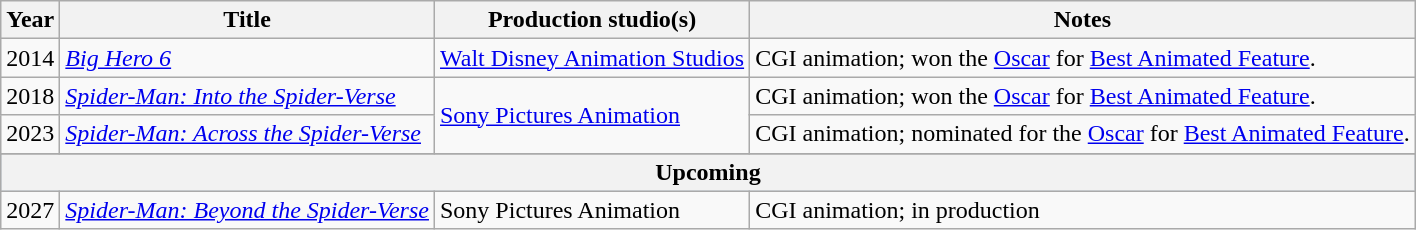<table class="wikitable">
<tr>
<th>Year</th>
<th>Title</th>
<th>Production studio(s)</th>
<th>Notes</th>
</tr>
<tr>
<td>2014</td>
<td><em><a href='#'>Big Hero 6</a></em></td>
<td><a href='#'>Walt Disney Animation Studios</a></td>
<td>CGI animation; won the <a href='#'>Oscar</a> for <a href='#'>Best Animated Feature</a>.</td>
</tr>
<tr>
<td>2018</td>
<td><em><a href='#'>Spider-Man: Into the Spider-Verse</a></em></td>
<td rowspan="2"><a href='#'>Sony Pictures Animation</a></td>
<td>CGI animation; won the <a href='#'>Oscar</a> for <a href='#'>Best Animated Feature</a>.</td>
</tr>
<tr>
<td>2023</td>
<td><em><a href='#'>Spider-Man: Across the Spider-Verse</a></em></td>
<td>CGI animation; nominated for the <a href='#'>Oscar</a> for <a href='#'>Best Animated Feature</a>.</td>
</tr>
<tr>
</tr>
<tr style="background:#b0c4de;">
<th colspan="4">Upcoming</th>
</tr>
<tr>
<td>2027</td>
<td><em><a href='#'>Spider-Man: Beyond the Spider-Verse</a></em></td>
<td>Sony Pictures Animation</td>
<td>CGI animation; in production</td>
</tr>
</table>
